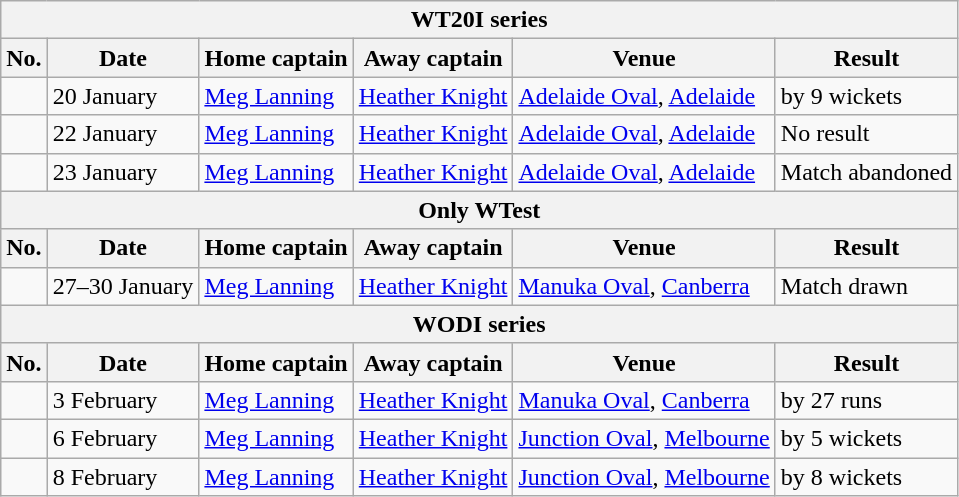<table class="wikitable">
<tr>
<th colspan="9">WT20I series</th>
</tr>
<tr>
<th>No.</th>
<th>Date</th>
<th>Home captain</th>
<th>Away captain</th>
<th>Venue</th>
<th>Result</th>
</tr>
<tr>
<td></td>
<td>20 January</td>
<td><a href='#'>Meg Lanning</a></td>
<td><a href='#'>Heather Knight</a></td>
<td><a href='#'>Adelaide Oval</a>, <a href='#'>Adelaide</a></td>
<td> by 9 wickets</td>
</tr>
<tr>
<td></td>
<td>22 January</td>
<td><a href='#'>Meg Lanning</a></td>
<td><a href='#'>Heather Knight</a></td>
<td><a href='#'>Adelaide Oval</a>, <a href='#'>Adelaide</a></td>
<td>No result</td>
</tr>
<tr>
<td></td>
<td>23 January</td>
<td><a href='#'>Meg Lanning</a></td>
<td><a href='#'>Heather Knight</a></td>
<td><a href='#'>Adelaide Oval</a>, <a href='#'>Adelaide</a></td>
<td>Match abandoned</td>
</tr>
<tr>
<th colspan="9">Only WTest</th>
</tr>
<tr>
<th>No.</th>
<th>Date</th>
<th>Home captain</th>
<th>Away captain</th>
<th>Venue</th>
<th>Result</th>
</tr>
<tr>
<td></td>
<td>27–30 January</td>
<td><a href='#'>Meg Lanning</a></td>
<td><a href='#'>Heather Knight</a></td>
<td><a href='#'>Manuka Oval</a>, <a href='#'>Canberra</a></td>
<td>Match drawn</td>
</tr>
<tr>
<th colspan="9">WODI series</th>
</tr>
<tr>
<th>No.</th>
<th>Date</th>
<th>Home captain</th>
<th>Away captain</th>
<th>Venue</th>
<th>Result</th>
</tr>
<tr>
<td></td>
<td>3 February</td>
<td><a href='#'>Meg Lanning</a></td>
<td><a href='#'>Heather Knight</a></td>
<td><a href='#'>Manuka Oval</a>, <a href='#'>Canberra</a></td>
<td> by 27 runs</td>
</tr>
<tr>
<td></td>
<td>6 February</td>
<td><a href='#'>Meg Lanning</a></td>
<td><a href='#'>Heather Knight</a></td>
<td><a href='#'>Junction Oval</a>, <a href='#'>Melbourne</a></td>
<td> by 5 wickets</td>
</tr>
<tr>
<td></td>
<td>8 February</td>
<td><a href='#'>Meg Lanning</a></td>
<td><a href='#'>Heather Knight</a></td>
<td><a href='#'>Junction Oval</a>, <a href='#'>Melbourne</a></td>
<td> by 8 wickets</td>
</tr>
</table>
